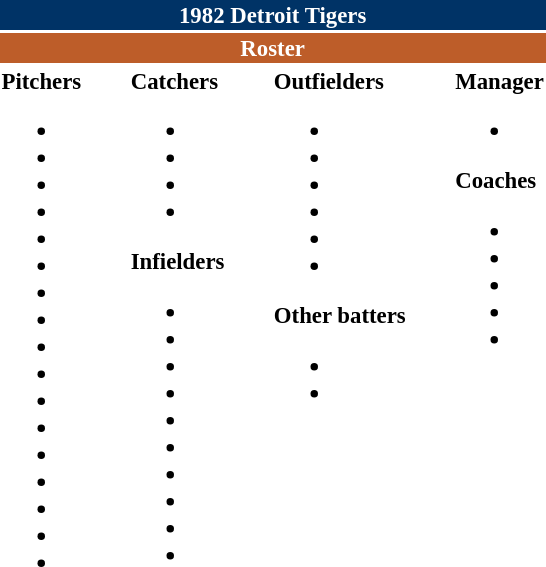<table class="toccolours" style="font-size: 95%;">
<tr>
<th colspan="10" style="background-color: #003366; color: white; text-align: center;">1982 Detroit Tigers</th>
</tr>
<tr>
<td colspan="10" style="background-color: #bd5d29; color: white; text-align: center;"><strong>Roster</strong></td>
</tr>
<tr>
<td valign="top"><strong>Pitchers</strong><br><ul><li></li><li></li><li></li><li></li><li></li><li></li><li></li><li></li><li></li><li></li><li></li><li></li><li></li><li></li><li></li><li></li><li></li></ul></td>
<td width="25px"></td>
<td valign="top"><strong>Catchers</strong><br><ul><li></li><li></li><li></li><li></li></ul><strong>Infielders</strong><ul><li></li><li></li><li></li><li></li><li></li><li></li><li></li><li></li><li></li><li></li></ul></td>
<td width="25px"></td>
<td valign="top"><strong>Outfielders</strong><br><ul><li></li><li></li><li></li><li></li><li></li><li></li></ul><strong>Other batters</strong><ul><li></li><li></li></ul></td>
<td width="25px"></td>
<td valign="top"><strong>Manager</strong><br><ul><li></li></ul><strong>Coaches</strong><ul><li></li><li></li><li></li><li></li><li></li></ul></td>
</tr>
<tr>
</tr>
</table>
